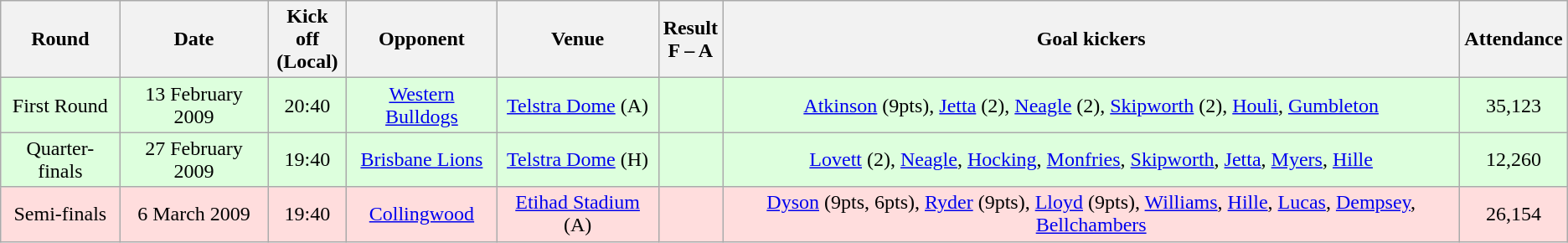<table class="wikitable" style="text-align:center">
<tr>
<th>Round</th>
<th>Date</th>
<th>Kick off<br>(Local)</th>
<th>Opponent</th>
<th>Venue</th>
<th>Result<br>F – A</th>
<th>Goal kickers</th>
<th>Attendance</th>
</tr>
<tr style="background:#dfd;">
<td>First Round</td>
<td>13 February 2009</td>
<td>20:40</td>
<td><a href='#'>Western Bulldogs</a></td>
<td><a href='#'>Telstra Dome</a> (A)</td>
<td></td>
<td><a href='#'>Atkinson</a> (9pts), <a href='#'>Jetta</a> (2), <a href='#'>Neagle</a> (2), <a href='#'>Skipworth</a> (2), <a href='#'>Houli</a>, <a href='#'>Gumbleton</a></td>
<td>35,123</td>
</tr>
<tr style="background:#dfd;">
<td>Quarter-finals</td>
<td>27 February 2009</td>
<td>19:40</td>
<td><a href='#'>Brisbane Lions</a></td>
<td><a href='#'>Telstra Dome</a> (H)</td>
<td></td>
<td><a href='#'>Lovett</a> (2), <a href='#'>Neagle</a>, <a href='#'>Hocking</a>, <a href='#'>Monfries</a>, <a href='#'>Skipworth</a>, <a href='#'>Jetta</a>, <a href='#'>Myers</a>, <a href='#'>Hille</a></td>
<td>12,260</td>
</tr>
<tr style="background:#fdd;">
<td>Semi-finals</td>
<td>6 March 2009</td>
<td>19:40</td>
<td><a href='#'>Collingwood</a></td>
<td><a href='#'>Etihad Stadium</a> (A)</td>
<td></td>
<td><a href='#'>Dyson</a> (9pts, 6pts), <a href='#'>Ryder</a> (9pts), <a href='#'>Lloyd</a> (9pts), <a href='#'>Williams</a>, <a href='#'>Hille</a>, <a href='#'>Lucas</a>, <a href='#'>Dempsey</a>, <a href='#'>Bellchambers</a></td>
<td>26,154</td>
</tr>
</table>
